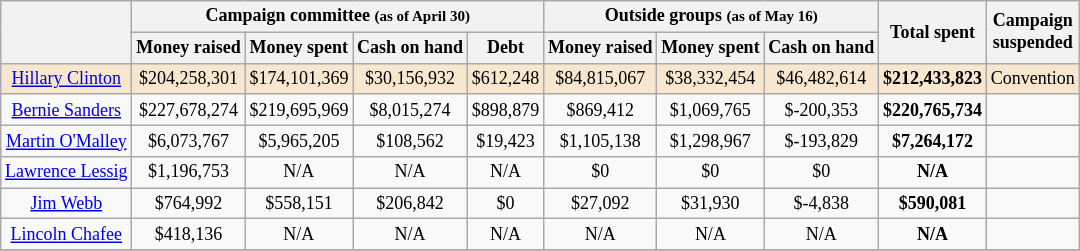<table class="wikitable sortable" style="font-size:12px; text-align: center;">
<tr>
<th rowspan="2"></th>
<th colspan="4">Campaign committee <small>(as of April 30)</small></th>
<th colspan="3">Outside groups	<small>(as of May 16)</small></th>
<th rowspan="2">Total spent</th>
<th rowspan="2">Campaign<br>suspended</th>
</tr>
<tr>
<th>Money raised</th>
<th>Money spent</th>
<th>Cash on hand</th>
<th>Debt</th>
<th>Money raised</th>
<th>Money spent</th>
<th>Cash on hand</th>
</tr>
<tr style="background:#f7e7ce;">
<td data-sort-value="Clinton, Hillary"><a href='#'>Hillary Clinton</a></td>
<td>$204,258,301</td>
<td>$174,101,369</td>
<td>$30,156,932</td>
<td>$612,248 </td>
<td>$84,815,067</td>
<td>$38,332,454</td>
<td>$46,482,614</td>
<td><strong>$212,433,823</strong></td>
<td>Convention</td>
</tr>
<tr>
<td data-sort-value="Sanders, Bernie"><a href='#'>Bernie Sanders</a></td>
<td>$227,678,274</td>
<td>$219,695,969</td>
<td>$8,015,274</td>
<td>$898,879</td>
<td>$869,412</td>
<td>$1,069,765</td>
<td><span>$-200,353</span></td>
<td><strong>$220,765,734</strong></td>
<td></td>
</tr>
<tr>
<td data-sort-value="O'Malley, Martin"><a href='#'>Martin O'Malley</a></td>
<td>$6,073,767</td>
<td>$5,965,205</td>
<td>$108,562</td>
<td>$19,423</td>
<td>$1,105,138</td>
<td>$1,298,967</td>
<td><span>$-193,829</span></td>
<td><strong>$7,264,172</strong></td>
<td></td>
</tr>
<tr>
<td data-sort-value="Lessig, Lawrence"><a href='#'>Lawrence Lessig</a></td>
<td>$1,196,753</td>
<td>N/A</td>
<td>N/A</td>
<td>N/A</td>
<td>$0</td>
<td>$0</td>
<td>$0</td>
<td><strong>N/A</strong></td>
<td></td>
</tr>
<tr>
<td data-sort-value="Webb, Jim"><a href='#'>Jim Webb</a></td>
<td>$764,992</td>
<td>$558,151</td>
<td>$206,842</td>
<td>$0</td>
<td>$27,092</td>
<td>$31,930</td>
<td><span>$-4,838</span></td>
<td><strong>$590,081</strong></td>
<td></td>
</tr>
<tr>
<td data-sort-value="Chafee, Lincoln"><a href='#'>Lincoln Chafee</a></td>
<td>$418,136</td>
<td>N/A</td>
<td>N/A</td>
<td>N/A</td>
<td>N/A</td>
<td>N/A</td>
<td>N/A</td>
<td><strong>N/A</strong></td>
<td></td>
</tr>
<tr class="sortbottom">
</tr>
</table>
